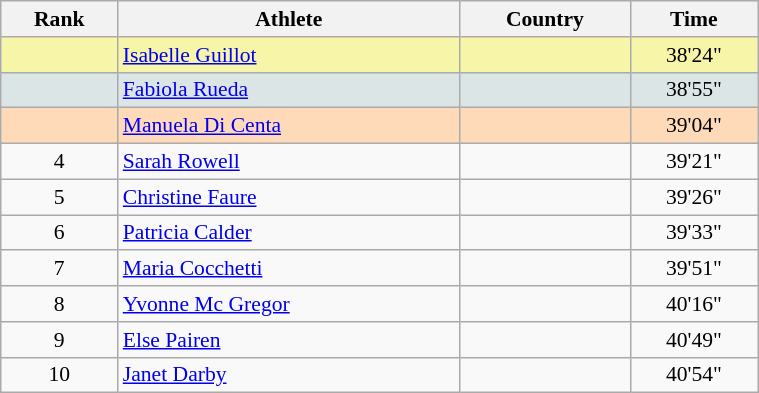<table class="wikitable" width=40% style="font-size:90%; text-align:center;">
<tr>
<th>Rank</th>
<th>Athlete</th>
<th>Country</th>
<th>Time</th>
</tr>
<tr bgcolor="#F7F6A8">
<td></td>
<td align=left><a href='#'>Isabelle Guillot</a></td>
<td align=left></td>
<td>38'24"</td>
</tr>
<tr bgcolor="#DCE5E5">
<td></td>
<td align=left><a href='#'>Fabiola Rueda</a></td>
<td align=left></td>
<td>38'55"</td>
</tr>
<tr bgcolor="#FFDAB9">
<td></td>
<td align=left><a href='#'>Manuela Di Centa</a></td>
<td align=left></td>
<td>39'04"</td>
</tr>
<tr>
<td>4</td>
<td align=left><a href='#'>Sarah Rowell</a></td>
<td align=left></td>
<td>39'21"</td>
</tr>
<tr>
<td>5</td>
<td align=left><a href='#'>Christine Faure</a></td>
<td align=left></td>
<td>39'26"</td>
</tr>
<tr>
<td>6</td>
<td align=left><a href='#'>Patricia Calder</a></td>
<td align=left></td>
<td>39'33"</td>
</tr>
<tr>
<td>7</td>
<td align=left><a href='#'>Maria Cocchetti</a></td>
<td align=left></td>
<td>39'51"</td>
</tr>
<tr>
<td>8</td>
<td align=left><a href='#'>Yvonne Mc Gregor</a></td>
<td align=left></td>
<td>40'16"</td>
</tr>
<tr>
<td>9</td>
<td align=left><a href='#'>Else Pairen</a></td>
<td align=left></td>
<td>40'49"</td>
</tr>
<tr>
<td>10</td>
<td align=left><a href='#'>Janet Darby</a></td>
<td align=left></td>
<td>40'54"</td>
</tr>
</table>
